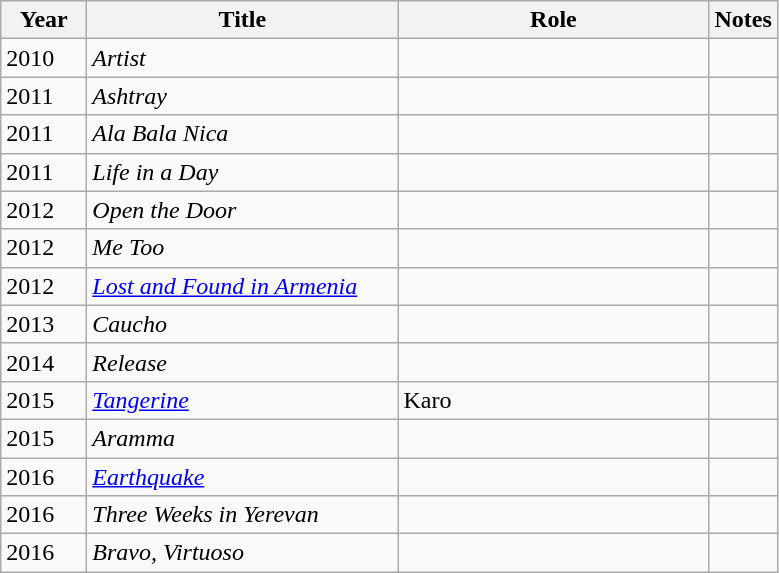<table class="wikitable sortable">
<tr>
<th style="width:50px;">Year</th>
<th style="width:200px;">Title</th>
<th style="width:200px;">Role</th>
<th class="unsortable">Notes</th>
</tr>
<tr>
<td>2010</td>
<td><em>Artist</em></td>
<td></td>
<td></td>
</tr>
<tr>
<td>2011</td>
<td><em>Ashtray</em></td>
<td></td>
<td></td>
</tr>
<tr>
<td>2011</td>
<td><em>Ala Bala Nica</em></td>
<td></td>
<td></td>
</tr>
<tr>
<td>2011</td>
<td><em>Life in a Day</em></td>
<td></td>
<td></td>
</tr>
<tr>
<td>2012</td>
<td><em>Open the Door</em></td>
<td></td>
<td></td>
</tr>
<tr>
<td>2012</td>
<td><em>Me Too</em></td>
<td></td>
<td></td>
</tr>
<tr>
<td>2012</td>
<td><em><a href='#'>Lost and Found in Armenia</a></em></td>
<td></td>
<td></td>
</tr>
<tr>
<td>2013</td>
<td><em>Caucho</em></td>
<td></td>
<td></td>
</tr>
<tr>
<td>2014</td>
<td><em>Release</em></td>
<td></td>
<td></td>
</tr>
<tr>
<td>2015</td>
<td><em><a href='#'>Tangerine</a></em></td>
<td>Karo</td>
<td></td>
</tr>
<tr>
<td>2015</td>
<td><em>Aramma</em></td>
<td></td>
<td></td>
</tr>
<tr>
<td>2016</td>
<td><em><a href='#'>Earthquake</a></em></td>
<td></td>
<td></td>
</tr>
<tr>
<td>2016</td>
<td><em>Three Weeks in Yerevan</em></td>
<td></td>
<td></td>
</tr>
<tr>
<td>2016</td>
<td><em>Bravo, Virtuoso</em></td>
<td></td>
<td></td>
</tr>
</table>
